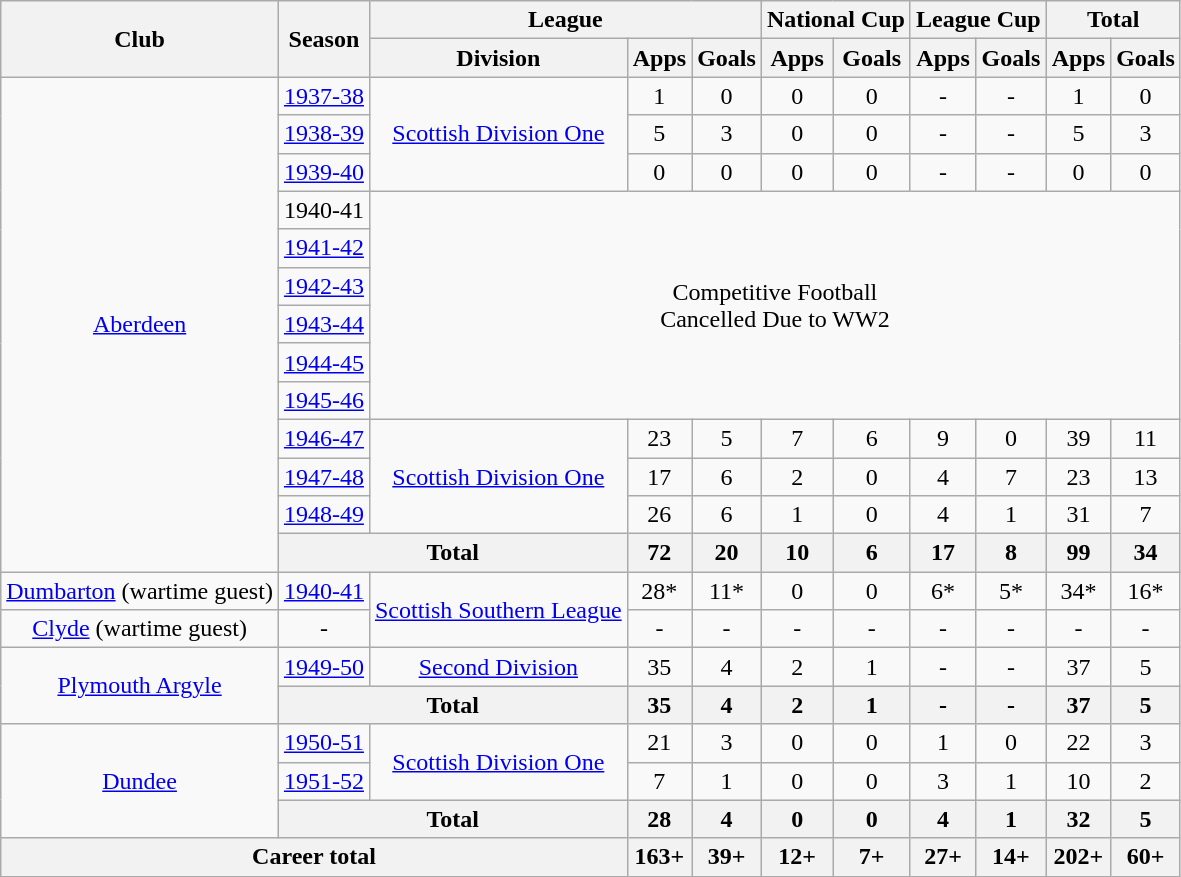<table class="wikitable" style="text-align:center">
<tr>
<th rowspan="2">Club</th>
<th rowspan="2">Season</th>
<th colspan="3">League</th>
<th colspan="2">National Cup</th>
<th colspan="2">League Cup</th>
<th colspan="2">Total</th>
</tr>
<tr>
<th>Division</th>
<th>Apps</th>
<th>Goals</th>
<th>Apps</th>
<th>Goals</th>
<th>Apps</th>
<th>Goals</th>
<th>Apps</th>
<th>Goals</th>
</tr>
<tr>
<td rowspan="13"><a href='#'>Aberdeen</a></td>
<td><a href='#'>1937-38</a></td>
<td rowspan="3"><a href='#'>Scottish Division One</a></td>
<td>1</td>
<td>0</td>
<td>0</td>
<td>0</td>
<td>-</td>
<td>-</td>
<td>1</td>
<td>0</td>
</tr>
<tr>
<td><a href='#'>1938-39</a></td>
<td>5</td>
<td>3</td>
<td>0</td>
<td>0</td>
<td>-</td>
<td>-</td>
<td>5</td>
<td>3</td>
</tr>
<tr>
<td><a href='#'>1939-40</a></td>
<td>0</td>
<td>0</td>
<td>0</td>
<td>0</td>
<td>-</td>
<td>-</td>
<td>0</td>
<td>0</td>
</tr>
<tr>
<td>1940-41</td>
<td colspan="9" rowspan="6">Competitive Football<br>Cancelled Due to WW2</td>
</tr>
<tr>
<td><a href='#'>1941-42</a></td>
</tr>
<tr>
<td><a href='#'>1942-43</a></td>
</tr>
<tr>
<td><a href='#'>1943-44</a></td>
</tr>
<tr>
<td><a href='#'>1944-45</a></td>
</tr>
<tr>
<td><a href='#'>1945-46</a></td>
</tr>
<tr>
<td><a href='#'>1946-47</a></td>
<td rowspan="3"><a href='#'>Scottish Division One</a></td>
<td>23</td>
<td>5</td>
<td>7</td>
<td>6</td>
<td>9</td>
<td>0</td>
<td>39</td>
<td>11</td>
</tr>
<tr>
<td><a href='#'>1947-48</a></td>
<td>17</td>
<td>6</td>
<td>2</td>
<td>0</td>
<td>4</td>
<td>7</td>
<td>23</td>
<td>13</td>
</tr>
<tr>
<td><a href='#'>1948-49</a></td>
<td>26</td>
<td>6</td>
<td>1</td>
<td>0</td>
<td>4</td>
<td>1</td>
<td>31</td>
<td>7</td>
</tr>
<tr>
<th colspan="2">Total</th>
<th>72</th>
<th>20</th>
<th>10</th>
<th>6</th>
<th>17</th>
<th>8</th>
<th>99</th>
<th>34</th>
</tr>
<tr>
<td><a href='#'>Dumbarton</a> (wartime guest)</td>
<td><a href='#'>1940-41</a></td>
<td rowspan="2"><a href='#'>Scottish Southern League</a></td>
<td>28*</td>
<td>11*</td>
<td>0</td>
<td>0</td>
<td>6*</td>
<td>5*</td>
<td>34*</td>
<td>16*</td>
</tr>
<tr>
<td><a href='#'>Clyde</a> (wartime guest)</td>
<td>-</td>
<td>-</td>
<td>-</td>
<td>-</td>
<td>-</td>
<td>-</td>
<td>-</td>
<td>-</td>
<td>-</td>
</tr>
<tr>
<td rowspan="2"><a href='#'>Plymouth Argyle</a></td>
<td><a href='#'>1949-50</a></td>
<td><a href='#'>Second Division</a></td>
<td>35</td>
<td>4</td>
<td>2</td>
<td>1</td>
<td>-</td>
<td>-</td>
<td>37</td>
<td>5</td>
</tr>
<tr>
<th colspan="2">Total</th>
<th>35</th>
<th>4</th>
<th>2</th>
<th>1</th>
<th>-</th>
<th>-</th>
<th>37</th>
<th>5</th>
</tr>
<tr>
<td rowspan="3"><a href='#'>Dundee</a></td>
<td><a href='#'>1950-51</a></td>
<td rowspan="2"><a href='#'>Scottish Division One</a></td>
<td>21</td>
<td>3</td>
<td>0</td>
<td>0</td>
<td>1</td>
<td>0</td>
<td>22</td>
<td>3</td>
</tr>
<tr>
<td><a href='#'>1951-52</a></td>
<td>7</td>
<td>1</td>
<td>0</td>
<td>0</td>
<td>3</td>
<td>1</td>
<td>10</td>
<td>2</td>
</tr>
<tr>
<th colspan="2">Total</th>
<th>28</th>
<th>4</th>
<th>0</th>
<th>0</th>
<th>4</th>
<th>1</th>
<th>32</th>
<th>5</th>
</tr>
<tr>
<th colspan="3">Career total</th>
<th>163+</th>
<th>39+</th>
<th>12+</th>
<th>7+</th>
<th>27+</th>
<th>14+</th>
<th>202+</th>
<th>60+</th>
</tr>
</table>
